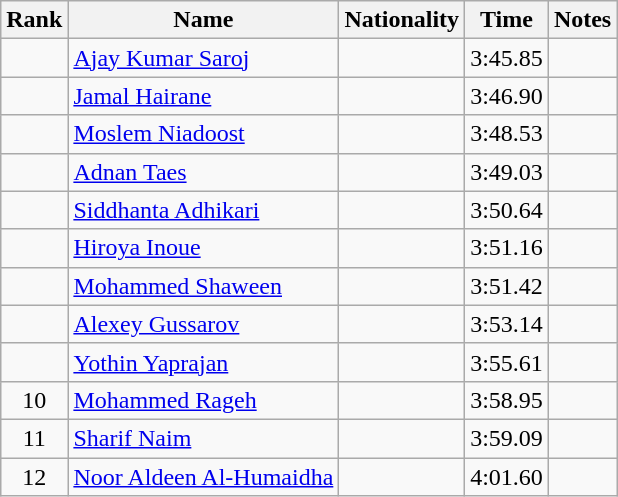<table class="wikitable sortable" style="text-align:center">
<tr>
<th>Rank</th>
<th>Name</th>
<th>Nationality</th>
<th>Time</th>
<th>Notes</th>
</tr>
<tr>
<td></td>
<td align=left><a href='#'>Ajay Kumar Saroj</a></td>
<td align=left></td>
<td>3:45.85</td>
<td></td>
</tr>
<tr>
<td></td>
<td align=left><a href='#'>Jamal Hairane</a></td>
<td align=left></td>
<td>3:46.90</td>
<td></td>
</tr>
<tr>
<td></td>
<td align=left><a href='#'>Moslem Niadoost</a></td>
<td align=left></td>
<td>3:48.53</td>
<td></td>
</tr>
<tr>
<td></td>
<td align=left><a href='#'>Adnan Taes</a></td>
<td align=left></td>
<td>3:49.03</td>
<td></td>
</tr>
<tr>
<td></td>
<td align=left><a href='#'>Siddhanta Adhikari</a></td>
<td align=left></td>
<td>3:50.64</td>
<td></td>
</tr>
<tr>
<td></td>
<td align=left><a href='#'>Hiroya Inoue</a></td>
<td align=left></td>
<td>3:51.16</td>
<td></td>
</tr>
<tr>
<td></td>
<td align=left><a href='#'>Mohammed Shaween</a></td>
<td align=left></td>
<td>3:51.42</td>
<td></td>
</tr>
<tr>
<td></td>
<td align=left><a href='#'>Alexey Gussarov</a></td>
<td align=left></td>
<td>3:53.14</td>
<td></td>
</tr>
<tr>
<td></td>
<td align=left><a href='#'>Yothin Yaprajan</a></td>
<td align=left></td>
<td>3:55.61</td>
<td></td>
</tr>
<tr>
<td>10</td>
<td align=left><a href='#'>Mohammed Rageh</a></td>
<td align=left></td>
<td>3:58.95</td>
<td></td>
</tr>
<tr>
<td>11</td>
<td align=left><a href='#'>Sharif Naim</a></td>
<td align=left></td>
<td>3:59.09</td>
<td></td>
</tr>
<tr>
<td>12</td>
<td align=left><a href='#'>Noor Aldeen Al-Humaidha</a></td>
<td align=left></td>
<td>4:01.60</td>
<td></td>
</tr>
</table>
